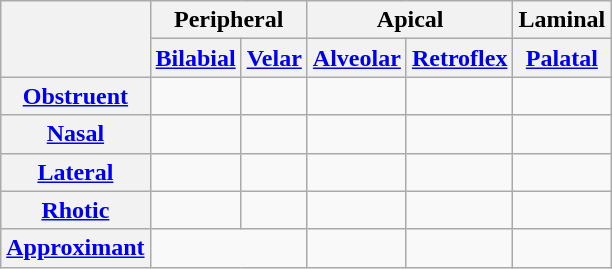<table class="wikitable" style="text-align:center;">
<tr>
<th rowspan="2"></th>
<th colspan="2">Peripheral</th>
<th colspan="2">Apical</th>
<th>Laminal</th>
</tr>
<tr>
<th><a href='#'>Bilabial</a></th>
<th><a href='#'>Velar</a></th>
<th><a href='#'>Alveolar</a></th>
<th><a href='#'>Retroflex</a></th>
<th><a href='#'>Palatal</a></th>
</tr>
<tr>
<th><a href='#'>Obstruent</a></th>
<td></td>
<td></td>
<td></td>
<td></td>
<td></td>
</tr>
<tr>
<th><a href='#'>Nasal</a></th>
<td></td>
<td></td>
<td></td>
<td></td>
<td></td>
</tr>
<tr>
<th><a href='#'>Lateral</a></th>
<td></td>
<td></td>
<td></td>
<td></td>
<td></td>
</tr>
<tr>
<th><a href='#'>Rhotic</a></th>
<td></td>
<td></td>
<td></td>
<td></td>
<td></td>
</tr>
<tr>
<th><a href='#'>Approximant</a></th>
<td colspan="2"></td>
<td></td>
<td></td>
<td></td>
</tr>
</table>
